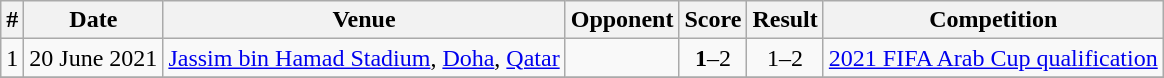<table class="wikitable">
<tr>
<th>#</th>
<th>Date</th>
<th>Venue</th>
<th>Opponent</th>
<th>Score</th>
<th>Result</th>
<th>Competition</th>
</tr>
<tr>
<td>1</td>
<td>20 June 2021</td>
<td><a href='#'>Jassim bin Hamad Stadium</a>, <a href='#'>Doha</a>, <a href='#'>Qatar</a></td>
<td></td>
<td align=center><strong>1</strong>–2</td>
<td align=center>1–2</td>
<td><a href='#'>2021 FIFA Arab Cup qualification</a></td>
</tr>
<tr>
</tr>
</table>
